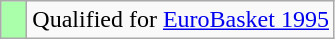<table class="wikitable">
<tr>
<td width=10px bgcolor="#aaffaa"></td>
<td>Qualified for <a href='#'>EuroBasket 1995</a></td>
</tr>
</table>
